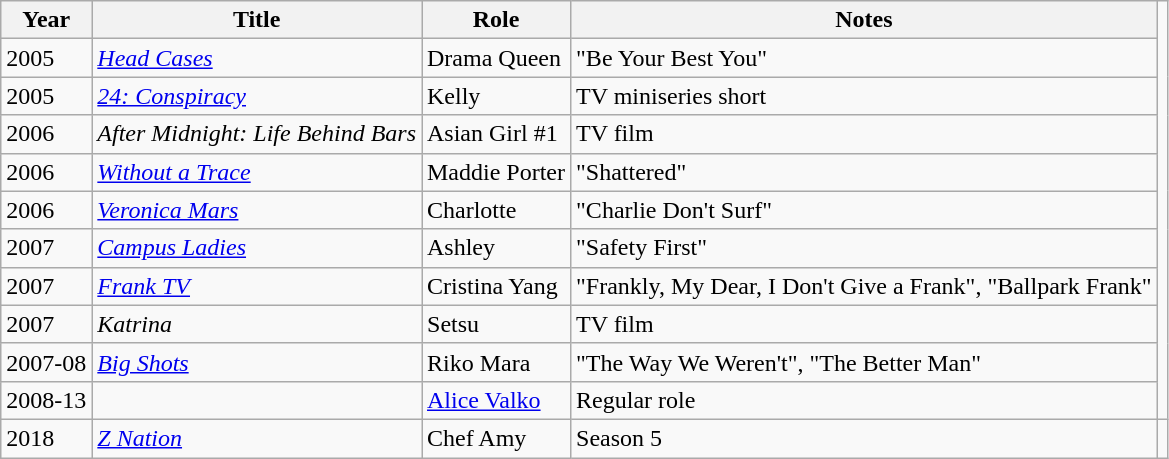<table class="wikitable sortable">
<tr>
<th>Year</th>
<th>Title</th>
<th>Role</th>
<th class="unsortable">Notes</th>
</tr>
<tr>
<td>2005</td>
<td><em><a href='#'>Head Cases</a></em></td>
<td>Drama Queen</td>
<td>"Be Your Best You"</td>
</tr>
<tr>
<td>2005</td>
<td><em><a href='#'>24: Conspiracy</a></em></td>
<td>Kelly</td>
<td>TV miniseries short</td>
</tr>
<tr>
<td>2006</td>
<td><em>After Midnight: Life Behind Bars</em></td>
<td>Asian Girl #1</td>
<td>TV film</td>
</tr>
<tr>
<td>2006</td>
<td><em><a href='#'>Without a Trace</a></em></td>
<td>Maddie Porter</td>
<td>"Shattered"</td>
</tr>
<tr>
<td>2006</td>
<td><em><a href='#'>Veronica Mars</a></em></td>
<td>Charlotte</td>
<td>"Charlie Don't Surf"</td>
</tr>
<tr>
<td>2007</td>
<td><em><a href='#'>Campus Ladies</a></em></td>
<td>Ashley</td>
<td>"Safety First"</td>
</tr>
<tr>
<td>2007</td>
<td><em><a href='#'>Frank TV</a></em></td>
<td>Cristina Yang</td>
<td>"Frankly, My Dear, I Don't Give a Frank", "Ballpark Frank"</td>
</tr>
<tr>
<td>2007</td>
<td><em>Katrina</em></td>
<td>Setsu</td>
<td>TV film</td>
</tr>
<tr>
<td>2007-08</td>
<td><em><a href='#'>Big Shots</a></em></td>
<td>Riko Mara</td>
<td>"The Way We Weren't", "The Better Man"</td>
</tr>
<tr>
<td>2008-13</td>
<td><em></em></td>
<td><a href='#'>Alice Valko</a></td>
<td>Regular role</td>
</tr>
<tr>
<td>2018</td>
<td><em><a href='#'>Z Nation</a></em></td>
<td>Chef Amy</td>
<td>Season 5</td>
<td></td>
</tr>
</table>
